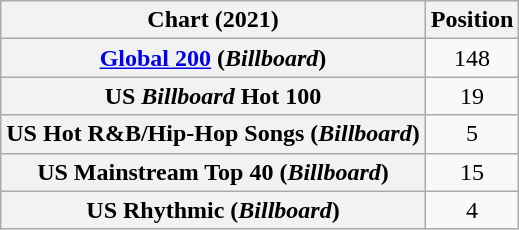<table class="wikitable sortable plainrowheaders" style="text-align:center">
<tr>
<th>Chart (2021)</th>
<th>Position</th>
</tr>
<tr>
<th scope="row"><a href='#'>Global 200</a> (<em>Billboard</em>)</th>
<td>148</td>
</tr>
<tr>
<th scope="row">US <em>Billboard</em> Hot 100</th>
<td>19</td>
</tr>
<tr>
<th scope="row">US Hot R&B/Hip-Hop Songs (<em>Billboard</em>)</th>
<td>5</td>
</tr>
<tr>
<th scope="row">US Mainstream Top 40 (<em>Billboard</em>)</th>
<td>15</td>
</tr>
<tr>
<th scope="row">US Rhythmic (<em>Billboard</em>)</th>
<td>4</td>
</tr>
</table>
